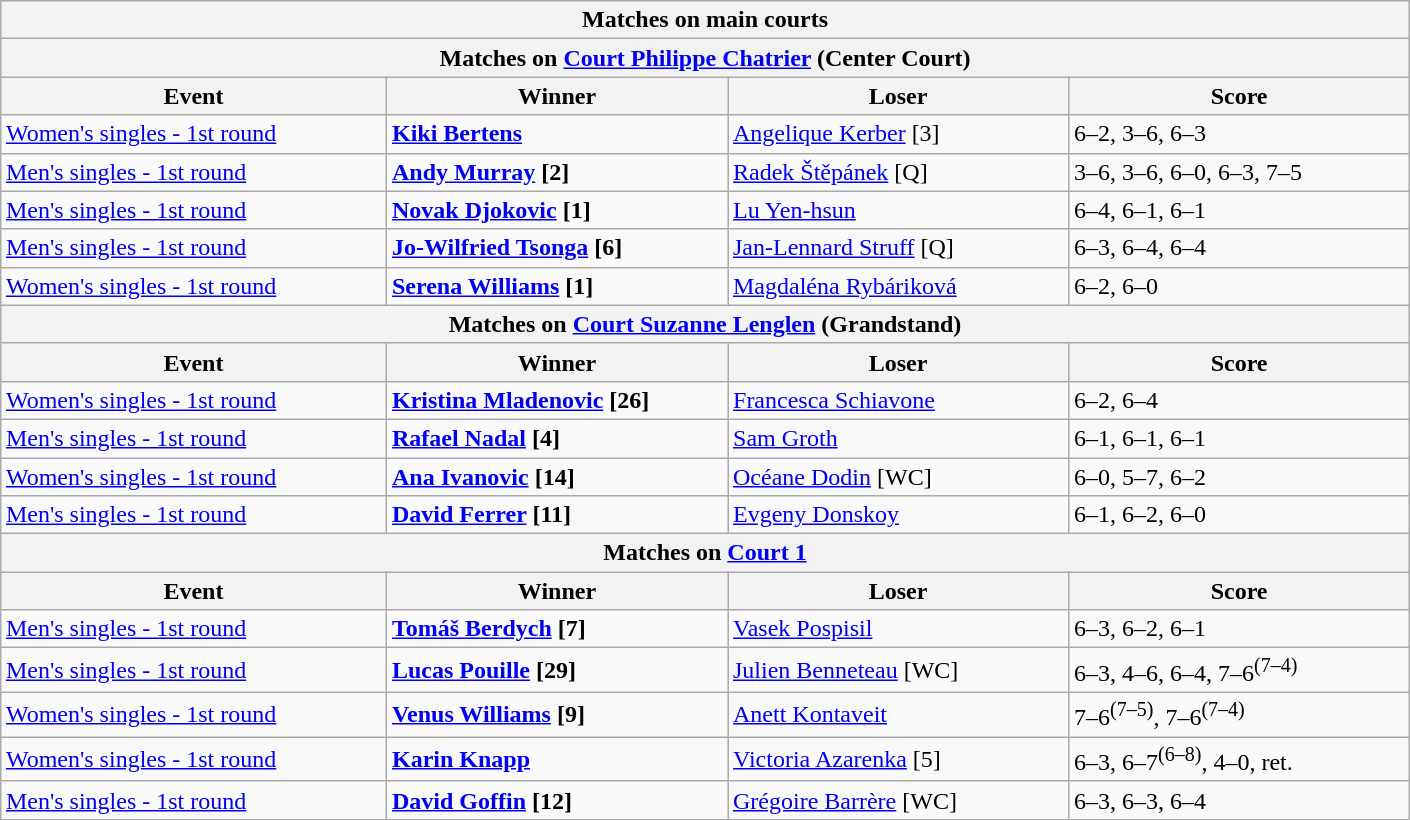<table class="wikitable collapsible uncollapsed" style=margin:auto>
<tr>
<th colspan=4 style=white-space:nowrap>Matches on main courts</th>
</tr>
<tr>
<th colspan=4><strong>Matches on <a href='#'>Court Philippe Chatrier</a> (Center Court)</strong></th>
</tr>
<tr>
<th width=250>Event</th>
<th width=220>Winner</th>
<th width=220>Loser</th>
<th width=220>Score</th>
</tr>
<tr>
<td><a href='#'>Women's singles - 1st round</a></td>
<td> <strong><a href='#'>Kiki Bertens</a></strong></td>
<td> <a href='#'>Angelique Kerber</a> [3]</td>
<td>6–2, 3–6, 6–3</td>
</tr>
<tr>
<td><a href='#'>Men's singles - 1st round</a></td>
<td><strong> <a href='#'>Andy Murray</a> [2]</strong></td>
<td> <a href='#'>Radek Štěpánek</a> [Q]</td>
<td>3–6, 3–6, 6–0, 6–3, 7–5</td>
</tr>
<tr>
<td><a href='#'>Men's singles - 1st round</a></td>
<td><strong> <a href='#'>Novak Djokovic</a> [1]</strong></td>
<td> <a href='#'>Lu Yen-hsun</a></td>
<td>6–4, 6–1, 6–1</td>
</tr>
<tr>
<td><a href='#'>Men's singles - 1st round</a></td>
<td><strong> <a href='#'>Jo-Wilfried Tsonga</a> [6]</strong></td>
<td> <a href='#'>Jan-Lennard Struff</a> [Q]</td>
<td>6–3, 6–4, 6–4</td>
</tr>
<tr>
<td><a href='#'>Women's singles - 1st round</a></td>
<td><strong> <a href='#'>Serena Williams</a> [1]</strong></td>
<td> <a href='#'>Magdaléna Rybáriková</a></td>
<td>6–2, 6–0</td>
</tr>
<tr>
<th colspan=4><strong>Matches on <a href='#'>Court Suzanne Lenglen</a> (Grandstand)</strong></th>
</tr>
<tr>
<th width=250>Event</th>
<th width=220>Winner</th>
<th width=220>Loser</th>
<th width=220>Score</th>
</tr>
<tr>
<td><a href='#'>Women's singles - 1st round</a></td>
<td><strong> <a href='#'>Kristina Mladenovic</a> [26]</strong></td>
<td> <a href='#'>Francesca Schiavone</a></td>
<td>6–2, 6–4</td>
</tr>
<tr>
<td><a href='#'>Men's singles - 1st round</a></td>
<td><strong> <a href='#'>Rafael Nadal</a> [4]</strong></td>
<td> <a href='#'>Sam Groth</a></td>
<td>6–1, 6–1, 6–1</td>
</tr>
<tr>
<td><a href='#'>Women's singles - 1st round</a></td>
<td> <strong><a href='#'>Ana Ivanovic</a> [14]</strong></td>
<td> <a href='#'>Océane Dodin</a> [WC]</td>
<td>6–0, 5–7, 6–2</td>
</tr>
<tr>
<td><a href='#'>Men's singles - 1st round</a></td>
<td><strong> <a href='#'>David Ferrer</a> [11]</strong></td>
<td> <a href='#'>Evgeny Donskoy</a></td>
<td>6–1, 6–2, 6–0</td>
</tr>
<tr>
<th colspan=4><strong>Matches on <a href='#'>Court 1</a></strong></th>
</tr>
<tr>
<th width=250>Event</th>
<th width=220>Winner</th>
<th width=220>Loser</th>
<th width=220>Score</th>
</tr>
<tr>
<td><a href='#'>Men's singles - 1st round</a></td>
<td><strong> <a href='#'>Tomáš Berdych</a> [7]</strong></td>
<td> <a href='#'>Vasek Pospisil</a></td>
<td>6–3, 6–2, 6–1</td>
</tr>
<tr>
<td><a href='#'>Men's singles - 1st round</a></td>
<td> <strong><a href='#'>Lucas Pouille</a> [29]</strong></td>
<td> <a href='#'>Julien Benneteau</a> [WC]</td>
<td>6–3, 4–6, 6–4, 7–6<sup>(7–4)</sup></td>
</tr>
<tr>
<td><a href='#'>Women's singles - 1st round</a></td>
<td> <strong><a href='#'>Venus Williams</a> [9]</strong></td>
<td> <a href='#'>Anett Kontaveit</a></td>
<td>7–6<sup>(7–5)</sup>, 7–6<sup>(7–4)</sup></td>
</tr>
<tr>
<td><a href='#'>Women's singles - 1st round</a></td>
<td> <strong><a href='#'>Karin Knapp</a></strong></td>
<td> <a href='#'>Victoria Azarenka</a> [5]</td>
<td>6–3, 6–7<sup>(6–8)</sup>, 4–0, ret.</td>
</tr>
<tr>
<td><a href='#'>Men's singles - 1st round</a></td>
<td><strong> <a href='#'>David Goffin</a> [12]</strong></td>
<td> <a href='#'>Grégoire Barrère</a> [WC]</td>
<td>6–3, 6–3, 6–4</td>
</tr>
<tr>
</tr>
</table>
